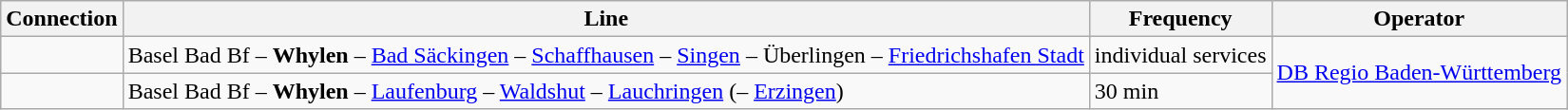<table class="wikitable">
<tr>
<th>Connection</th>
<th>Line</th>
<th>Frequency</th>
<th>Operator</th>
</tr>
<tr>
<td align="center"></td>
<td>Basel Bad Bf – <strong>Whylen</strong> – <a href='#'>Bad Säckingen</a> – <a href='#'>Schaffhausen</a> – <a href='#'>Singen</a> – Überlingen – <a href='#'>Friedrichshafen Stadt</a></td>
<td>individual services</td>
<td rowspan="2"><a href='#'>DB Regio Baden-Württemberg</a></td>
</tr>
<tr>
<td align="center"></td>
<td>Basel Bad Bf – <strong>Whylen</strong> – <a href='#'>Laufenburg</a> – <a href='#'>Waldshut</a> – <a href='#'>Lauchringen</a> (– <a href='#'>Erzingen</a>)</td>
<td>30 min</td>
</tr>
</table>
